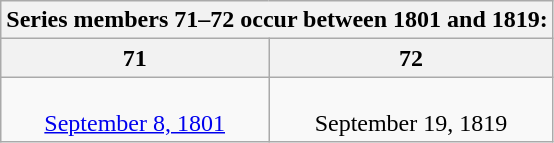<table class="wikitable collapsible collapsed">
<tr>
<th colspan=3>Series members 71–72 occur between 1801 and 1819:</th>
</tr>
<tr>
<th>71</th>
<th>72</th>
</tr>
<tr style="text-align:center;">
<td><br><a href='#'>September 8, 1801</a></td>
<td><br>September 19, 1819</td>
</tr>
</table>
